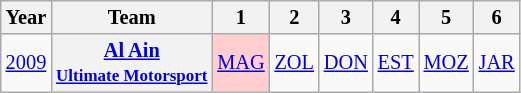<table class="wikitable" border="1" style="text-align:center; font-size:85%;">
<tr>
<th>Year</th>
<th>Team</th>
<th>1</th>
<th>2</th>
<th>3</th>
<th>4</th>
<th>5</th>
<th>6</th>
</tr>
<tr>
<td><a href='#'>2009</a></td>
<th nowrap><a href='#'>Al Ain</a><br><small><a href='#'>Ultimate Motorsport</a></small></th>
<td style="background:#ffcfcf;"><a href='#'>MAG</a> <br></td>
<td><a href='#'>ZOL</a></td>
<td><a href='#'>DON</a></td>
<td><a href='#'>EST</a></td>
<td><a href='#'>MOZ</a></td>
<td><a href='#'>JAR</a></td>
</tr>
</table>
